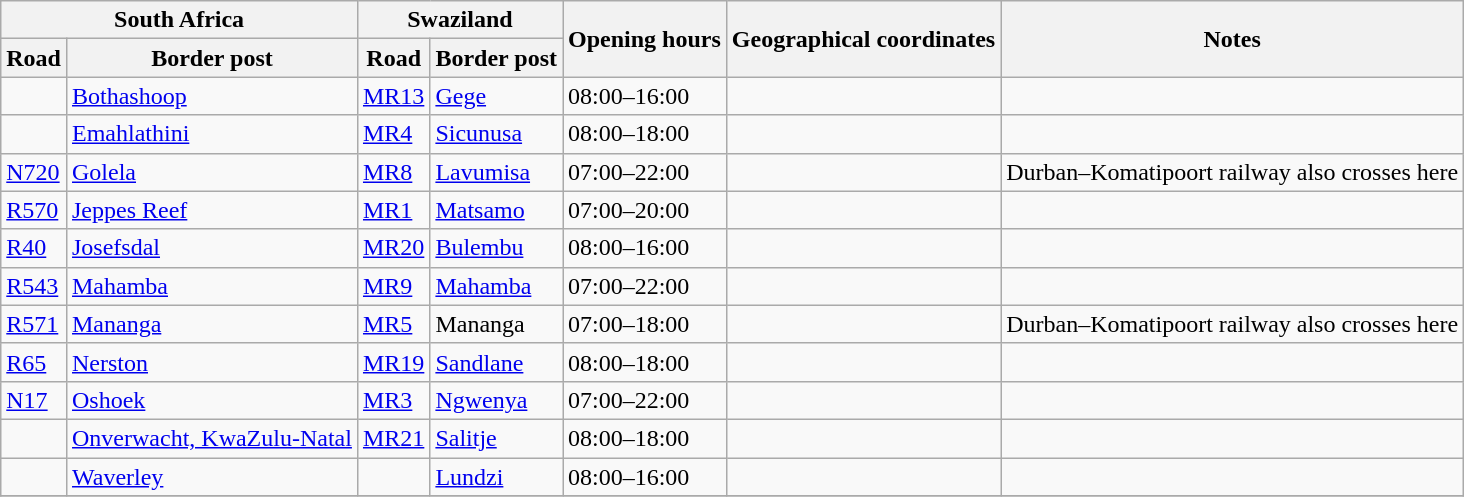<table class="wikitable">
<tr>
<th colspan="2">South Africa</th>
<th colspan="2">Swaziland</th>
<th rowspan="2">Opening hours</th>
<th rowspan="2">Geographical coordinates</th>
<th rowspan="2">Notes</th>
</tr>
<tr>
<th>Road</th>
<th>Border post</th>
<th>Road</th>
<th>Border post</th>
</tr>
<tr>
<td> </td>
<td><a href='#'>Bothashoop</a></td>
<td><a href='#'>MR13</a></td>
<td><a href='#'>Gege</a></td>
<td>08:00–16:00</td>
<td></td>
<td> </td>
</tr>
<tr>
<td> </td>
<td><a href='#'>Emahlathini</a></td>
<td><a href='#'>MR4</a></td>
<td><a href='#'>Sicunusa</a></td>
<td>08:00–18:00</td>
<td></td>
<td> </td>
</tr>
<tr>
<td><a href='#'>N720</a></td>
<td><a href='#'>Golela</a></td>
<td><a href='#'>MR8</a></td>
<td><a href='#'>Lavumisa</a></td>
<td>07:00–22:00</td>
<td></td>
<td>Durban–Komatipoort railway also crosses here</td>
</tr>
<tr>
<td><a href='#'>R570</a></td>
<td><a href='#'>Jeppes Reef</a></td>
<td><a href='#'>MR1</a></td>
<td><a href='#'>Matsamo</a></td>
<td>07:00–20:00</td>
<td></td>
<td> </td>
</tr>
<tr>
<td><a href='#'>R40</a></td>
<td><a href='#'>Josefsdal</a></td>
<td><a href='#'>MR20</a></td>
<td><a href='#'>Bulembu</a></td>
<td>08:00–16:00</td>
<td></td>
<td> </td>
</tr>
<tr>
<td><a href='#'>R543</a></td>
<td><a href='#'>Mahamba</a></td>
<td><a href='#'>MR9</a></td>
<td><a href='#'>Mahamba</a></td>
<td>07:00–22:00</td>
<td></td>
<td> </td>
</tr>
<tr>
<td><a href='#'>R571</a></td>
<td><a href='#'>Mananga</a></td>
<td><a href='#'>MR5</a></td>
<td>Mananga</td>
<td>07:00–18:00</td>
<td></td>
<td>Durban–Komatipoort railway also crosses here</td>
</tr>
<tr>
<td><a href='#'>R65</a></td>
<td><a href='#'>Nerston</a></td>
<td><a href='#'>MR19</a></td>
<td><a href='#'>Sandlane</a></td>
<td>08:00–18:00</td>
<td></td>
<td> </td>
</tr>
<tr>
<td><a href='#'>N17</a></td>
<td><a href='#'>Oshoek</a></td>
<td><a href='#'>MR3</a></td>
<td><a href='#'>Ngwenya</a></td>
<td>07:00–22:00</td>
<td></td>
<td> </td>
</tr>
<tr>
<td> </td>
<td><a href='#'>Onverwacht, KwaZulu-Natal</a></td>
<td><a href='#'>MR21</a></td>
<td><a href='#'>Salitje</a></td>
<td>08:00–18:00</td>
<td></td>
<td> </td>
</tr>
<tr>
<td> </td>
<td><a href='#'>Waverley</a></td>
<td> </td>
<td><a href='#'>Lundzi</a></td>
<td>08:00–16:00</td>
<td></td>
<td> </td>
</tr>
<tr>
</tr>
</table>
